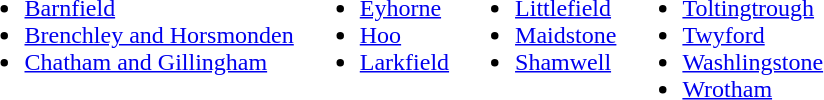<table>
<tr>
<td valign="top"><br><ul><li><a href='#'>Barnfield</a></li><li><a href='#'>Brenchley and Horsmonden</a></li><li><a href='#'>Chatham and Gillingham</a></li></ul></td>
<td valign="top"><br><ul><li><a href='#'>Eyhorne</a></li><li><a href='#'>Hoo</a></li><li><a href='#'>Larkfield</a></li></ul></td>
<td valign="top"><br><ul><li><a href='#'>Littlefield</a></li><li><a href='#'>Maidstone</a></li><li><a href='#'>Shamwell</a></li></ul></td>
<td valign="top"><br><ul><li><a href='#'>Toltingtrough</a></li><li><a href='#'>Twyford</a></li><li><a href='#'>Washlingstone</a></li><li><a href='#'>Wrotham</a></li></ul></td>
</tr>
</table>
